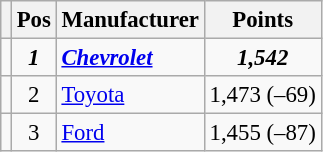<table class="wikitable" style="font-size: 95%;">
<tr>
<th></th>
<th>Pos</th>
<th>Manufacturer</th>
<th>Points</th>
</tr>
<tr>
<td align="left"></td>
<td style="text-align:center;"><strong><em>1</em></strong></td>
<td><strong><em><a href='#'>Chevrolet</a></em></strong></td>
<td style="text-align:center;"><strong><em>1,542</em></strong></td>
</tr>
<tr>
<td align="left"></td>
<td style="text-align:center;">2</td>
<td><a href='#'>Toyota</a></td>
<td style="text-align:center;">1,473 (–69)</td>
</tr>
<tr>
<td align="left"></td>
<td style="text-align:center;">3</td>
<td><a href='#'>Ford</a></td>
<td style="text-align:center;">1,455 (–87)</td>
</tr>
</table>
